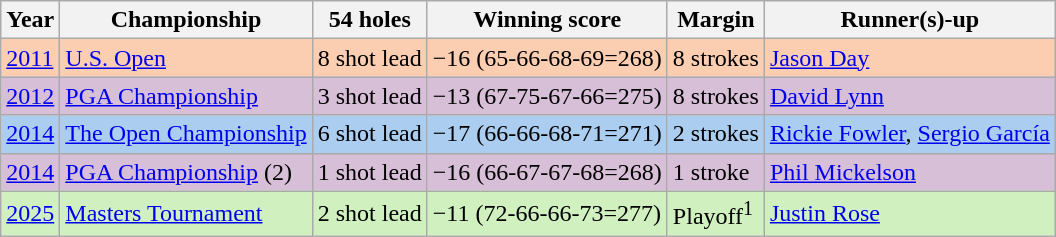<table class="wikitable">
<tr>
<th>Year</th>
<th>Championship</th>
<th>54 holes</th>
<th>Winning score</th>
<th>Margin</th>
<th>Runner(s)-up</th>
</tr>
<tr style="background:#fbceb1;">
<td><a href='#'>2011</a></td>
<td><a href='#'>U.S. Open</a></td>
<td>8 shot lead</td>
<td>−16 (65-66-68-69=268)</td>
<td>8 strokes</td>
<td> <a href='#'>Jason Day</a></td>
</tr>
<tr style="background:thistle;">
<td><a href='#'>2012</a></td>
<td><a href='#'>PGA Championship</a></td>
<td>3 shot lead</td>
<td>−13 (67-75-67-66=275)</td>
<td>8 strokes</td>
<td> <a href='#'>David Lynn</a></td>
</tr>
<tr style="background:#abcdef;">
<td><a href='#'>2014</a></td>
<td><a href='#'>The Open Championship</a></td>
<td>6 shot lead</td>
<td>−17 (66-66-68-71=271)</td>
<td>2 strokes</td>
<td> <a href='#'>Rickie Fowler</a>,  <a href='#'>Sergio García</a></td>
</tr>
<tr style="background:thistle;">
<td><a href='#'>2014</a></td>
<td><a href='#'>PGA Championship</a> (2)</td>
<td>1 shot lead</td>
<td>−16 (66-67-67-68=268)</td>
<td>1 stroke</td>
<td> <a href='#'>Phil Mickelson</a></td>
</tr>
<tr style="background:#d0f0c0;">
<td><a href='#'>2025</a></td>
<td><a href='#'>Masters Tournament</a></td>
<td>2 shot lead</td>
<td>−11 (72-66-66-73=277)</td>
<td>Playoff<sup>1</sup></td>
<td> <a href='#'>Justin Rose</a></td>
</tr>
</table>
